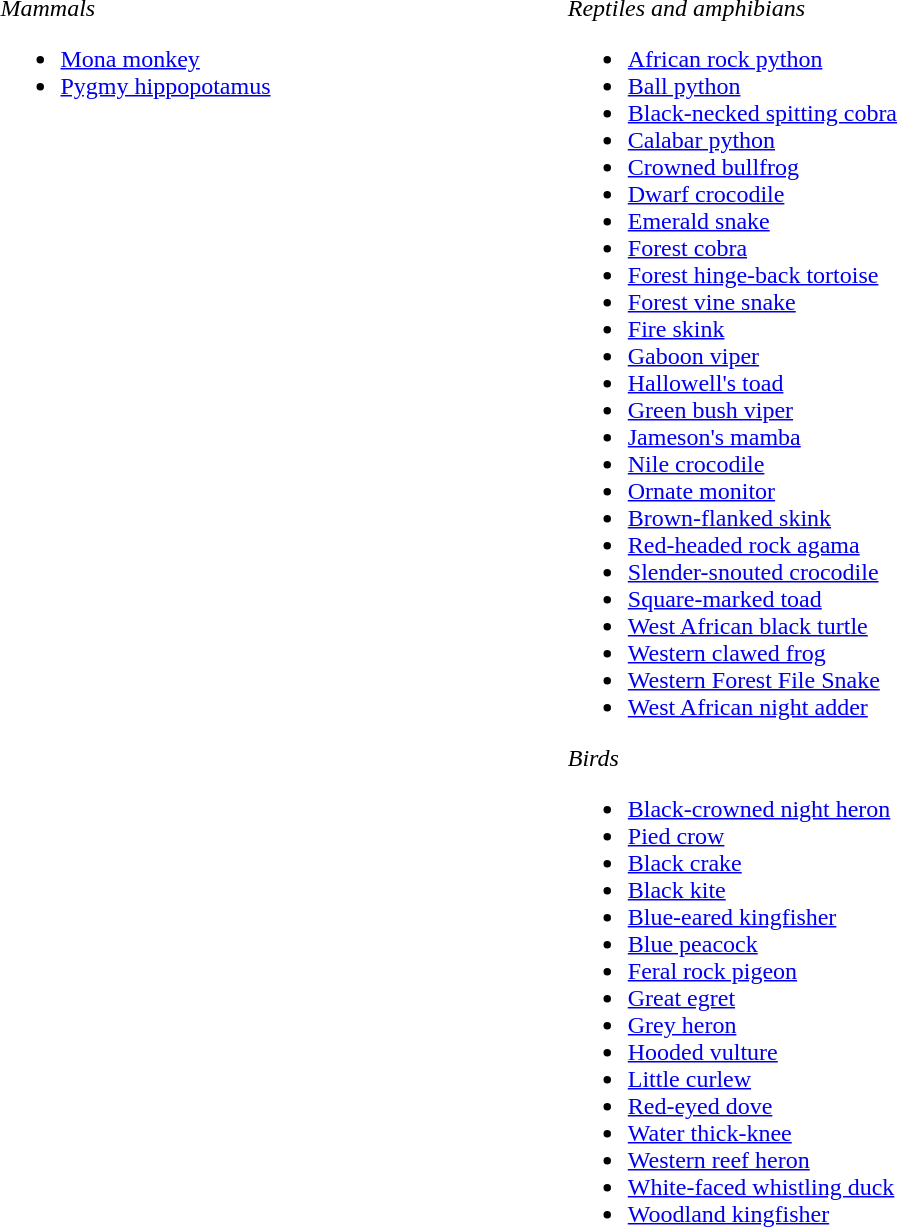<table width=60%>
<tr>
<td style="width:33%; vertical-align:top;"><br><em>Mammals</em><ul><li><a href='#'>Mona monkey</a></li><li><a href='#'>Pygmy hippopotamus</a></li></ul></td>
<td style="width:33%; vertical-align:top;"><br><em>Reptiles and amphibians</em><ul><li><a href='#'>African rock python</a></li><li><a href='#'>Ball python</a></li><li><a href='#'>Black-necked spitting cobra</a></li><li><a href='#'>Calabar python</a></li><li><a href='#'>Crowned bullfrog</a></li><li><a href='#'>Dwarf crocodile</a></li><li><a href='#'>Emerald snake</a></li><li><a href='#'>Forest cobra</a></li><li><a href='#'>Forest hinge-back tortoise</a></li><li><a href='#'>Forest vine snake</a></li><li><a href='#'>Fire skink</a></li><li><a href='#'>Gaboon viper</a></li><li><a href='#'>Hallowell's toad</a></li><li><a href='#'>Green bush viper</a></li><li><a href='#'>Jameson's mamba</a></li><li><a href='#'>Nile crocodile</a></li><li><a href='#'>Ornate monitor</a></li><li><a href='#'>Brown-flanked skink</a></li><li><a href='#'>Red-headed rock agama</a></li><li><a href='#'>Slender-snouted crocodile</a></li><li><a href='#'>Square-marked toad</a></li><li><a href='#'>West African black turtle</a></li><li><a href='#'>Western clawed frog</a></li><li><a href='#'>Western Forest File Snake</a></li><li><a href='#'>West African night adder</a></li></ul><em>Birds</em><ul><li><a href='#'>Black-crowned night heron</a></li><li><a href='#'>Pied crow</a></li><li><a href='#'>Black crake</a></li><li><a href='#'>Black kite</a></li><li><a href='#'>Blue-eared kingfisher</a></li><li><a href='#'>Blue peacock</a></li><li><a href='#'>Feral rock pigeon</a></li><li><a href='#'>Great egret</a></li><li><a href='#'>Grey heron</a></li><li><a href='#'>Hooded vulture</a></li><li><a href='#'>Little curlew</a></li><li><a href='#'>Red-eyed dove</a></li><li><a href='#'>Water thick-knee</a></li><li><a href='#'>Western reef heron</a></li><li><a href='#'>White-faced whistling duck</a></li><li><a href='#'>Woodland kingfisher</a></li></ul></td>
</tr>
</table>
